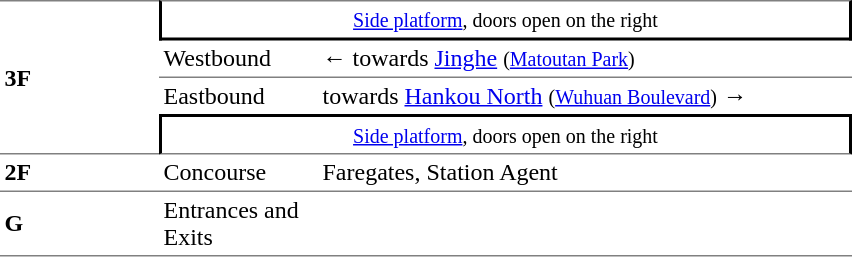<table cellspacing=0 cellpadding=3>
<tr>
<td style="border-bottom:solid 1px gray;border-top:solid 1px gray;" rowspan=4 width=100><strong>3F</strong></td>
<td style="border-right:solid 2px black;border-left:solid 2px black;border-top:solid 1px gray;border-bottom:solid 2px black;text-align:center;" colspan=2><small><a href='#'>Side platform</a>, doors open on the right</small></td>
</tr>
<tr>
<td style="border-top:solid 0px gray;" width=100>Westbound</td>
<td style="border-top:solid 0px gray;" width=350>←  towards <a href='#'>Jinghe</a> <small>(<a href='#'>Matoutan Park</a>)</small></td>
</tr>
<tr>
<td style="border-top:solid 1px gray;border-bottom:solid 0px gray;">Eastbound</td>
<td style="border-top:solid 1px gray;border-bottom:solid 0px gray;">  towards <a href='#'>Hankou North</a> <small>(<a href='#'>Wuhuan Boulevard</a>)</small> →</td>
</tr>
<tr>
<td style="border-right:solid 2px black;border-left:solid 2px black;border-top:solid 2px black;border-bottom:solid 1px gray;text-align:center;" colspan=2><small><a href='#'>Side platform</a>, doors open on the right</small></td>
</tr>
<tr>
<td style="border-bottom:solid 1px gray;"><strong>2F</strong></td>
<td style="border-bottom:solid 1px gray;">Concourse</td>
<td style="border-bottom:solid 1px gray;">Faregates, Station Agent</td>
</tr>
<tr>
<td style="border-bottom:solid 1px gray;"><strong>G</strong></td>
<td style="border-bottom:solid 1px gray;">Entrances and Exits</td>
<td style="border-bottom:solid 1px gray;"></td>
</tr>
</table>
